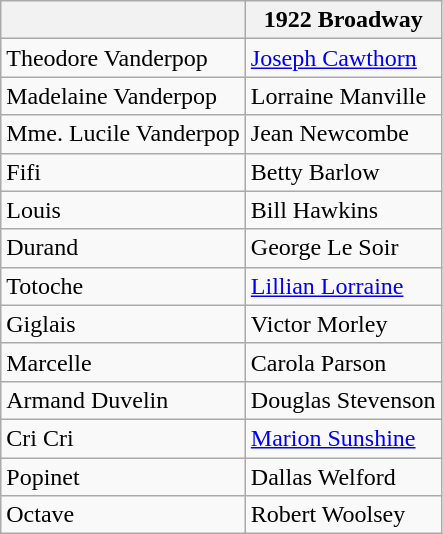<table class="wikitable">
<tr>
<th></th>
<th>1922 Broadway</th>
</tr>
<tr>
<td>Theodore Vanderpop</td>
<td><a href='#'>Joseph Cawthorn</a></td>
</tr>
<tr>
<td>Madelaine Vanderpop</td>
<td>Lorraine Manville</td>
</tr>
<tr>
<td>Mme. Lucile Vanderpop</td>
<td>Jean Newcombe</td>
</tr>
<tr>
<td>Fifi</td>
<td>Betty Barlow</td>
</tr>
<tr>
<td>Louis</td>
<td>Bill Hawkins</td>
</tr>
<tr>
<td>Durand</td>
<td>George Le Soir</td>
</tr>
<tr>
<td>Totoche</td>
<td><a href='#'>Lillian Lorraine</a></td>
</tr>
<tr>
<td>Giglais</td>
<td>Victor Morley</td>
</tr>
<tr>
<td>Marcelle</td>
<td>Carola Parson</td>
</tr>
<tr>
<td>Armand Duvelin</td>
<td>Douglas Stevenson</td>
</tr>
<tr>
<td>Cri Cri</td>
<td><a href='#'>Marion Sunshine</a></td>
</tr>
<tr>
<td>Popinet</td>
<td>Dallas Welford</td>
</tr>
<tr>
<td>Octave</td>
<td>Robert Woolsey</td>
</tr>
</table>
